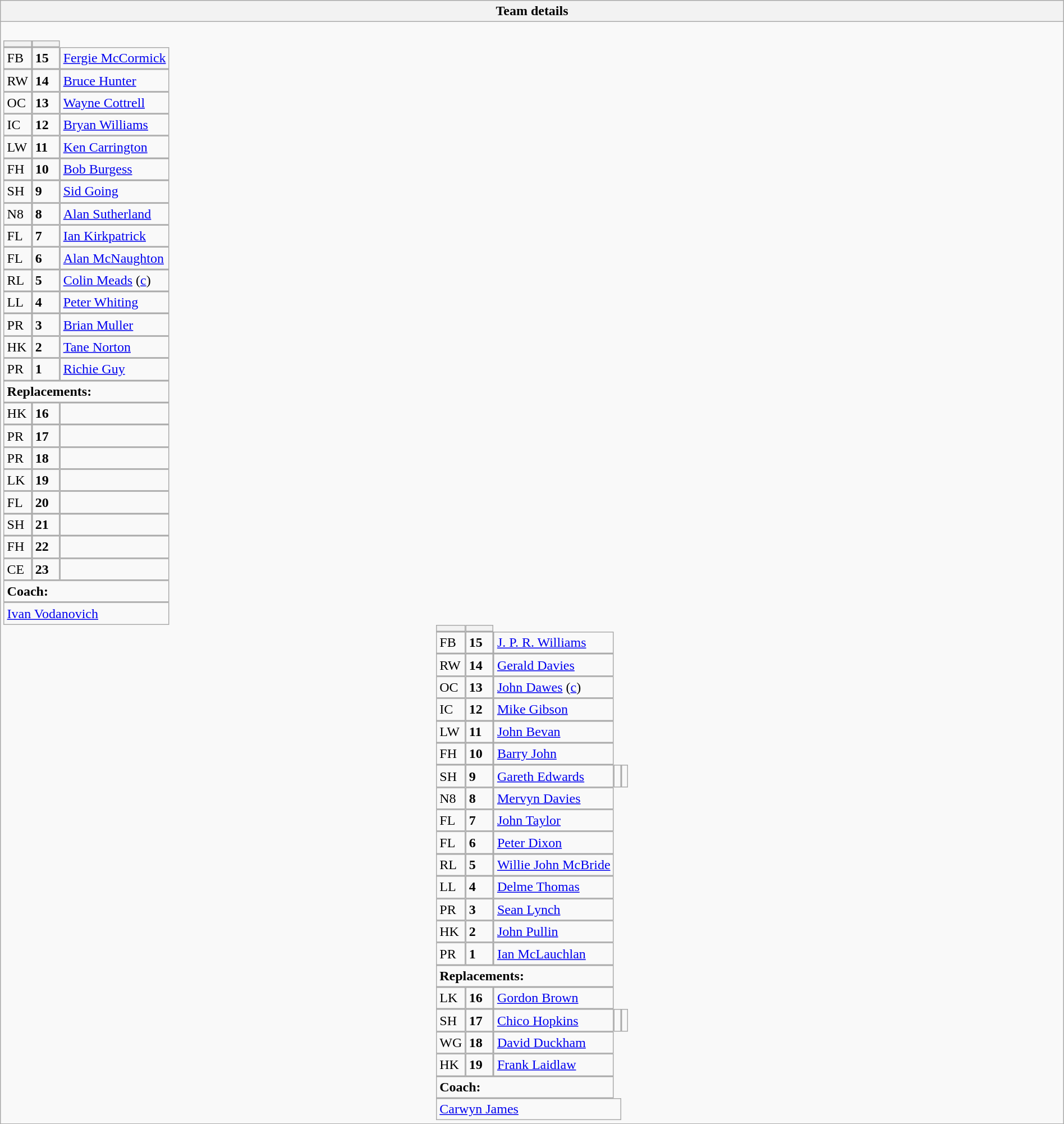<table style="width:100%" class="wikitable collapsible collapsed">
<tr>
<th>Team details</th>
</tr>
<tr>
<td><br>
<table cellspacing="0" cellpadding="0">
<tr>
<th width="25"></th>
<th width="25"></th>
</tr>
<tr>
<td>FB</td>
<td><strong>15</strong></td>
<td><a href='#'>Fergie McCormick</a></td>
</tr>
<tr>
<td>RW</td>
<td><strong>14</strong></td>
<td><a href='#'>Bruce Hunter</a></td>
</tr>
<tr>
<td>OC</td>
<td><strong>13</strong></td>
<td><a href='#'>Wayne Cottrell</a></td>
</tr>
<tr>
<td>IC</td>
<td><strong>12</strong></td>
<td><a href='#'>Bryan Williams</a></td>
</tr>
<tr>
<td>LW</td>
<td><strong>11</strong></td>
<td><a href='#'>Ken Carrington</a></td>
</tr>
<tr>
<td>FH</td>
<td><strong>10</strong></td>
<td><a href='#'>Bob Burgess</a></td>
</tr>
<tr>
<td>SH</td>
<td><strong>9</strong></td>
<td><a href='#'>Sid Going</a></td>
</tr>
<tr>
<td>N8</td>
<td><strong>8</strong></td>
<td><a href='#'>Alan Sutherland</a></td>
</tr>
<tr>
<td>FL</td>
<td><strong>7</strong></td>
<td><a href='#'>Ian Kirkpatrick</a></td>
</tr>
<tr>
<td>FL</td>
<td><strong>6</strong></td>
<td><a href='#'>Alan McNaughton</a></td>
</tr>
<tr>
<td>RL</td>
<td><strong>5</strong></td>
<td><a href='#'>Colin Meads</a> (<a href='#'>c</a>)</td>
</tr>
<tr>
<td>LL</td>
<td><strong>4</strong></td>
<td><a href='#'>Peter Whiting</a></td>
</tr>
<tr>
<td>PR</td>
<td><strong>3</strong></td>
<td><a href='#'>Brian Muller</a></td>
</tr>
<tr>
<td>HK</td>
<td><strong>2</strong></td>
<td><a href='#'>Tane Norton</a></td>
</tr>
<tr>
<td>PR</td>
<td><strong>1</strong></td>
<td><a href='#'>Richie Guy</a></td>
</tr>
<tr>
<td colspan=3><strong>Replacements:</strong></td>
</tr>
<tr>
<td>HK</td>
<td><strong>16</strong></td>
<td></td>
</tr>
<tr>
<td>PR</td>
<td><strong>17</strong></td>
<td></td>
</tr>
<tr>
<td>PR</td>
<td><strong>18</strong></td>
<td></td>
</tr>
<tr>
<td>LK</td>
<td><strong>19</strong></td>
<td></td>
</tr>
<tr>
<td>FL</td>
<td><strong>20</strong></td>
<td></td>
</tr>
<tr>
<td>SH</td>
<td><strong>21</strong></td>
<td></td>
</tr>
<tr>
<td>FH</td>
<td><strong>22</strong></td>
<td></td>
</tr>
<tr>
<td>CE</td>
<td><strong>23</strong></td>
<td></td>
</tr>
<tr>
<td colspan=3><strong>Coach:</strong></td>
</tr>
<tr>
<td colspan="4"> <a href='#'>Ivan Vodanovich</a></td>
</tr>
</table>
<table cellspacing="0" cellpadding="0" style="margin:auto">
<tr>
<th width="25"></th>
<th width="25"></th>
</tr>
<tr>
<td>FB</td>
<td><strong>15</strong></td>
<td> <a href='#'>J. P. R. Williams</a></td>
</tr>
<tr>
<td>RW</td>
<td><strong>14</strong></td>
<td> <a href='#'>Gerald Davies</a></td>
</tr>
<tr>
<td>OC</td>
<td><strong>13</strong></td>
<td> <a href='#'>John Dawes</a> (<a href='#'>c</a>)</td>
</tr>
<tr>
<td>IC</td>
<td><strong>12</strong></td>
<td> <a href='#'>Mike Gibson</a></td>
</tr>
<tr>
<td>LW</td>
<td><strong>11</strong></td>
<td> <a href='#'>John Bevan</a></td>
</tr>
<tr>
<td>FH</td>
<td><strong>10</strong></td>
<td> <a href='#'>Barry John</a></td>
</tr>
<tr>
<td>SH</td>
<td><strong>9</strong></td>
<td> <a href='#'>Gareth Edwards</a></td>
<td></td>
<td></td>
</tr>
<tr>
<td>N8</td>
<td><strong>8</strong></td>
<td> <a href='#'>Mervyn Davies</a></td>
</tr>
<tr>
<td>FL</td>
<td><strong>7</strong></td>
<td> <a href='#'>John Taylor</a></td>
</tr>
<tr>
<td>FL</td>
<td><strong>6</strong></td>
<td> <a href='#'>Peter Dixon</a></td>
</tr>
<tr>
<td>RL</td>
<td><strong>5</strong></td>
<td> <a href='#'>Willie John McBride</a></td>
</tr>
<tr>
<td>LL</td>
<td><strong>4</strong></td>
<td> <a href='#'>Delme Thomas</a></td>
</tr>
<tr>
<td>PR</td>
<td><strong>3</strong></td>
<td> <a href='#'>Sean Lynch</a></td>
</tr>
<tr>
<td>HK</td>
<td><strong>2</strong></td>
<td> <a href='#'>John Pullin</a></td>
</tr>
<tr>
<td>PR</td>
<td><strong>1</strong></td>
<td> <a href='#'>Ian McLauchlan</a></td>
</tr>
<tr>
<td colspan=3><strong>Replacements:</strong></td>
</tr>
<tr>
<td>LK</td>
<td><strong>16</strong></td>
<td> <a href='#'>Gordon Brown</a></td>
</tr>
<tr>
<td>SH</td>
<td><strong>17</strong></td>
<td> <a href='#'>Chico Hopkins</a></td>
<td></td>
<td></td>
</tr>
<tr>
<td>WG</td>
<td><strong>18</strong></td>
<td> <a href='#'>David Duckham</a></td>
</tr>
<tr>
<td>HK</td>
<td><strong>19</strong></td>
<td> <a href='#'>Frank Laidlaw</a></td>
</tr>
<tr>
<td colspan=3><strong>Coach:</strong></td>
</tr>
<tr>
<td colspan="4"> <a href='#'>Carwyn James</a></td>
</tr>
</table>
</td>
</tr>
</table>
